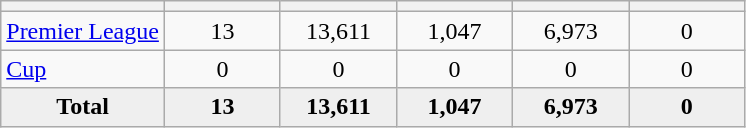<table class="wikitable" style="text-align: center;">
<tr>
<th></th>
<th style="width:70px;"></th>
<th style="width:70px;"></th>
<th style="width:70px;"></th>
<th style="width:70px;"></th>
<th style="width:70px;"></th>
</tr>
<tr>
<td align=left><a href='#'>Premier League</a></td>
<td>13</td>
<td>13,611</td>
<td>1,047</td>
<td>6,973</td>
<td>0</td>
</tr>
<tr>
<td align=left><a href='#'>Cup</a></td>
<td>0</td>
<td>0</td>
<td>0</td>
<td>0</td>
<td>0</td>
</tr>
<tr bgcolor="#EFEFEF">
<td><strong>Total</strong></td>
<td><strong>13</strong></td>
<td><strong>13,611</strong></td>
<td><strong>1,047</strong></td>
<td><strong>6,973</strong></td>
<td><strong>0</strong></td>
</tr>
</table>
